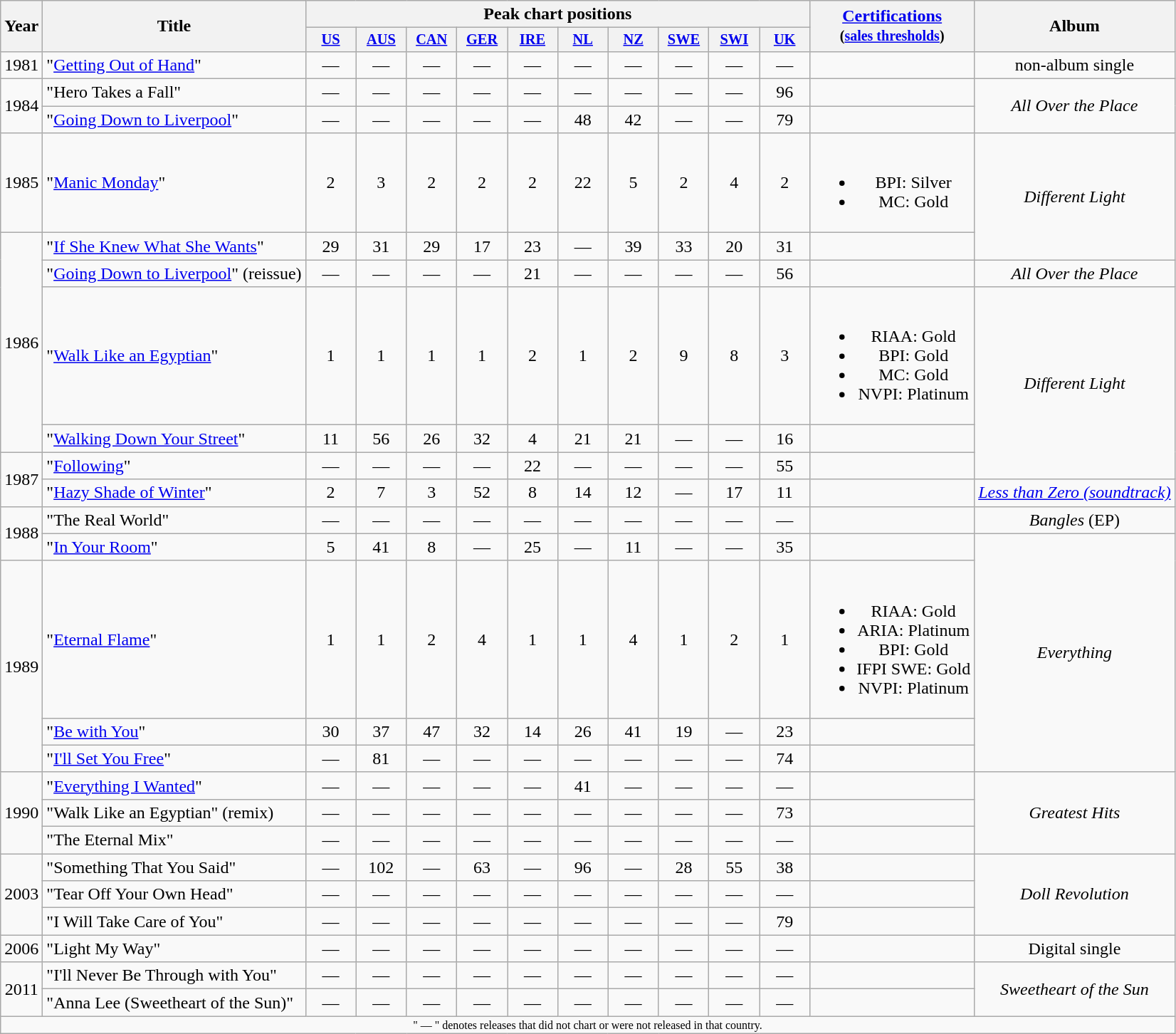<table class="wikitable" style=text-align:center;>
<tr>
<th rowspan="2">Year</th>
<th rowspan="2">Title</th>
<th colspan="10">Peak chart positions</th>
<th rowspan="2"><a href='#'>Certifications</a><br><small>(<a href='#'>sales thresholds</a>)</small></th>
<th rowspan="2">Album</th>
</tr>
<tr>
<th style="width:3em;font-size:85%"><a href='#'>US</a><br></th>
<th style="width:3em;font-size:85%"><a href='#'>AUS</a><br></th>
<th style="width:3em;font-size:85%"><a href='#'>CAN</a><br></th>
<th style="width:3em;font-size:85%"><a href='#'>GER</a><br></th>
<th style="width:3em;font-size:85%"><a href='#'>IRE</a><br></th>
<th style="width:3em;font-size:85%"><a href='#'>NL</a><br></th>
<th style="width:3em;font-size:85%"><a href='#'>NZ</a><br></th>
<th style="width:3em;font-size:85%"><a href='#'>SWE</a><br></th>
<th style="width:3em;font-size:85%"><a href='#'>SWI</a><br></th>
<th style="width:3em;font-size:85%"><a href='#'>UK</a><br></th>
</tr>
<tr>
<td>1981</td>
<td align="left">"<a href='#'>Getting Out of Hand</a>"</td>
<td align="center">—</td>
<td align="center">—</td>
<td align="center">—</td>
<td align="center">—</td>
<td align="center">—</td>
<td align="center">—</td>
<td align="center">—</td>
<td align="center">—</td>
<td align="center">—</td>
<td align="center">—</td>
<td></td>
<td>non-album single</td>
</tr>
<tr>
<td rowspan="2">1984</td>
<td align="left">"Hero Takes a Fall"</td>
<td align="center">—</td>
<td align="center">—</td>
<td align="center">—</td>
<td align="center">—</td>
<td align="center">—</td>
<td align="center">—</td>
<td align="center">—</td>
<td align="center">—</td>
<td align="center">—</td>
<td align="center">96</td>
<td></td>
<td rowspan="2"><em>All Over the Place</em></td>
</tr>
<tr>
<td align="left">"<a href='#'>Going Down to Liverpool</a>"</td>
<td align="center">—</td>
<td align="center">—</td>
<td align="center">—</td>
<td align="center">—</td>
<td align="center">—</td>
<td align="center">48</td>
<td align="center">42</td>
<td align="center">—</td>
<td align="center">—</td>
<td align="center">79</td>
<td></td>
</tr>
<tr>
<td rowspan="1">1985</td>
<td align="left">"<a href='#'>Manic Monday</a>"</td>
<td align="center">2</td>
<td align="center">3</td>
<td align="center">2</td>
<td align="center">2</td>
<td align="center">2</td>
<td align="center">22</td>
<td align="center">5</td>
<td align="center">2</td>
<td align="center">4</td>
<td align="center">2</td>
<td><br><ul><li>BPI: Silver</li><li>MC: Gold</li></ul></td>
<td rowspan="2"><em>Different Light</em></td>
</tr>
<tr>
<td rowspan="4">1986</td>
<td align="left">"<a href='#'>If She Knew What She Wants</a>"</td>
<td align="center">29</td>
<td align="center">31</td>
<td align="center">29</td>
<td align="center">17</td>
<td align="center">23</td>
<td align="center">—</td>
<td align="center">39</td>
<td align="center">33</td>
<td align="center">20</td>
<td align="center">31</td>
<td></td>
</tr>
<tr>
<td align="left">"<a href='#'>Going Down to Liverpool</a>" (reissue)</td>
<td align="center">—</td>
<td align="center">—</td>
<td align="center">—</td>
<td align="center">—</td>
<td align="center">21</td>
<td align="center">—</td>
<td align="center">—</td>
<td align="center">—</td>
<td align="center">—</td>
<td align="center">56</td>
<td></td>
<td><em>All Over the Place</em></td>
</tr>
<tr>
<td align="left">"<a href='#'>Walk Like an Egyptian</a>"</td>
<td align="center">1</td>
<td align="center">1</td>
<td align="center">1</td>
<td align="center">1</td>
<td align="center">2</td>
<td align="center">1</td>
<td align="center">2</td>
<td align="center">9</td>
<td align="center">8</td>
<td align="center">3</td>
<td><br><ul><li>RIAA: Gold</li><li>BPI: Gold</li><li>MC: Gold</li><li>NVPI: Platinum</li></ul></td>
<td rowspan="3"><em>Different Light</em></td>
</tr>
<tr>
<td align="left">"<a href='#'>Walking Down Your Street</a>"</td>
<td align="center">11</td>
<td align="center">56</td>
<td align="center">26</td>
<td align="center">32</td>
<td align="center">4</td>
<td align="center">21</td>
<td align="center">21</td>
<td align="center">—</td>
<td align="center">—</td>
<td align="center">16</td>
<td></td>
</tr>
<tr>
<td rowspan="2">1987</td>
<td align="left">"<a href='#'>Following</a>"</td>
<td align="center">—</td>
<td align="center">—</td>
<td align="center">—</td>
<td align="center">—</td>
<td align="center">22</td>
<td align="center">—</td>
<td align="center">—</td>
<td align="center">—</td>
<td align="center">—</td>
<td align="center">55</td>
<td></td>
</tr>
<tr>
<td align="left">"<a href='#'>Hazy Shade of Winter</a>"</td>
<td align="center">2</td>
<td align="center">7</td>
<td align="center">3</td>
<td align="center">52</td>
<td align="center">8</td>
<td align="center">14</td>
<td align="center">12</td>
<td align="center">—</td>
<td align="center">17</td>
<td align="center">11</td>
<td></td>
<td><em><a href='#'>Less than Zero (soundtrack)</a></em></td>
</tr>
<tr>
<td rowspan="2">1988</td>
<td align="left">"The Real World"</td>
<td align="center">—</td>
<td align="center">—</td>
<td align="center">—</td>
<td align="center">—</td>
<td align="center">—</td>
<td align="center">—</td>
<td align="center">—</td>
<td align="center">—</td>
<td align="center">—</td>
<td align="center">—</td>
<td></td>
<td><em>Bangles</em> (EP)</td>
</tr>
<tr>
<td align="left">"<a href='#'>In Your Room</a>"</td>
<td align="center">5</td>
<td align="center">41</td>
<td align="center">8</td>
<td align="center">—</td>
<td align="center">25</td>
<td align="center">—</td>
<td align="center">11</td>
<td align="center">—</td>
<td align="center">—</td>
<td align="center">35</td>
<td></td>
<td rowspan="4"><em>Everything</em></td>
</tr>
<tr>
<td rowspan="3">1989</td>
<td align="left">"<a href='#'>Eternal Flame</a>"</td>
<td align="center">1</td>
<td align="center">1</td>
<td align="center">2</td>
<td align="center">4</td>
<td align="center">1</td>
<td align="center">1</td>
<td align="center">4</td>
<td align="center">1</td>
<td align="center">2</td>
<td align="center">1</td>
<td><br><ul><li>RIAA: Gold</li><li>ARIA: Platinum</li><li>BPI: Gold</li><li>IFPI SWE: Gold</li><li>NVPI: Platinum</li></ul></td>
</tr>
<tr>
<td align="left">"<a href='#'>Be with You</a>"</td>
<td align="center">30</td>
<td align="center">37</td>
<td align="center">47</td>
<td align="center">32</td>
<td align="center">14</td>
<td align="center">26</td>
<td align="center">41</td>
<td align="center">19</td>
<td align="center">—</td>
<td align="center">23</td>
<td></td>
</tr>
<tr>
<td align="left">"<a href='#'>I'll Set You Free</a>"</td>
<td align="center">—</td>
<td align="center">81</td>
<td align="center">—</td>
<td align="center">—</td>
<td align="center">—</td>
<td align="center">—</td>
<td align="center">—</td>
<td align="center">—</td>
<td align="center">—</td>
<td align="center">74</td>
<td></td>
</tr>
<tr>
<td rowspan="3">1990</td>
<td align="left">"<a href='#'>Everything I Wanted</a>"</td>
<td align="center">—</td>
<td align="center">—</td>
<td align="center">—</td>
<td align="center">—</td>
<td align="center">—</td>
<td align="center">41</td>
<td align="center">—</td>
<td align="center">—</td>
<td align="center">—</td>
<td align="center">—</td>
<td></td>
<td rowspan="3"><em>Greatest Hits</em></td>
</tr>
<tr>
<td align="left">"Walk Like an Egyptian" (remix)</td>
<td align="center">—</td>
<td align="center">—</td>
<td align="center">—</td>
<td align="center">—</td>
<td align="center">—</td>
<td align="center">—</td>
<td align="center">—</td>
<td align="center">—</td>
<td align="center">—</td>
<td align="center">73</td>
<td></td>
</tr>
<tr>
<td align="left">"The Eternal Mix"</td>
<td align="center">—</td>
<td align="center">—</td>
<td align="center">—</td>
<td align="center">—</td>
<td align="center">—</td>
<td align="center">—</td>
<td align="center">—</td>
<td align="center">—</td>
<td align="center">—</td>
<td align="center">—</td>
<td></td>
</tr>
<tr>
<td rowspan="3">2003</td>
<td align="left">"Something That You Said"</td>
<td align="center">—</td>
<td align="center">102</td>
<td align="center">—</td>
<td align="center">63</td>
<td align="center">—</td>
<td align="center">96</td>
<td align="center">—</td>
<td align="center">28</td>
<td align="center">55</td>
<td align="center">38</td>
<td></td>
<td rowspan="3"><em>Doll Revolution</em></td>
</tr>
<tr>
<td align="left">"Tear Off Your Own Head"</td>
<td align="center">—</td>
<td align="center">—</td>
<td align="center">—</td>
<td align="center">—</td>
<td align="center">—</td>
<td align="center">—</td>
<td align="center">—</td>
<td align="center">—</td>
<td align="center">—</td>
<td align="center">—</td>
<td></td>
</tr>
<tr>
<td align="left">"I Will Take Care of You"</td>
<td align="center">—</td>
<td align="center">—</td>
<td align="center">—</td>
<td align="center">—</td>
<td align="center">—</td>
<td align="center">—</td>
<td align="center">—</td>
<td align="center">—</td>
<td align="center">—</td>
<td align="center">79</td>
<td></td>
</tr>
<tr>
<td>2006</td>
<td align="left">"Light My Way"</td>
<td align="center">—</td>
<td align="center">—</td>
<td align="center">—</td>
<td align="center">—</td>
<td align="center">—</td>
<td align="center">—</td>
<td align="center">—</td>
<td align="center">—</td>
<td align="center">—</td>
<td align="center">—</td>
<td></td>
<td>Digital single</td>
</tr>
<tr>
<td rowspan="2">2011</td>
<td align="left">"I'll Never Be Through with You"</td>
<td align="center">—</td>
<td align="center">—</td>
<td align="center">—</td>
<td align="center">—</td>
<td align="center">—</td>
<td align="center">—</td>
<td align="center">—</td>
<td align="center">—</td>
<td align="center">—</td>
<td align="center">—</td>
<td></td>
<td rowspan="2"><em>Sweetheart of the Sun</em></td>
</tr>
<tr>
<td align="left">"Anna Lee (Sweetheart of the Sun)"</td>
<td align="center">—</td>
<td align="center">—</td>
<td align="center">—</td>
<td align="center">—</td>
<td align="center">—</td>
<td align="center">—</td>
<td align="center">—</td>
<td align="center">—</td>
<td align="center">—</td>
<td align="center">—</td>
<td></td>
</tr>
<tr>
<td align="center" colspan="30" style="font-size: 8pt">" — " denotes releases that did not chart or were not released in that country.</td>
</tr>
</table>
